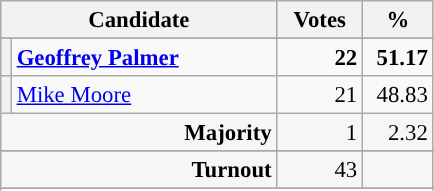<table class="wikitable" style="font-size: 95%;">
<tr style="background-color:#E9E9E9">
<th colspan="2" style="width: 170px">Candidate</th>
<th style="width: 50px">Votes</th>
<th style="width: 40px">%</th>
</tr>
<tr>
</tr>
<tr>
<th style="background-color: "></th>
<td style="width: 170px"><strong><a href='#'>Geoffrey Palmer</a></strong></td>
<td align="right"><strong>22</strong></td>
<td align="right"><strong>51.17</strong></td>
</tr>
<tr>
<th style="background-color: "></th>
<td style="width: 170px"><a href='#'>Mike Moore</a></td>
<td align="right">21</td>
<td align="right">48.83</td>
</tr>
<tr style="background-color:#F6F6F6">
<td colspan="2" align="right"><strong>Majority</strong></td>
<td align="right">1</td>
<td align="right">2.32</td>
</tr>
<tr>
</tr>
<tr style="background-color:#F6F6F6">
<td colspan="2" align="right"><strong>Turnout</strong></td>
<td align="right">43</td>
<td></td>
</tr>
<tr>
</tr>
<tr style="background-color:#F6F6F6">
</tr>
</table>
